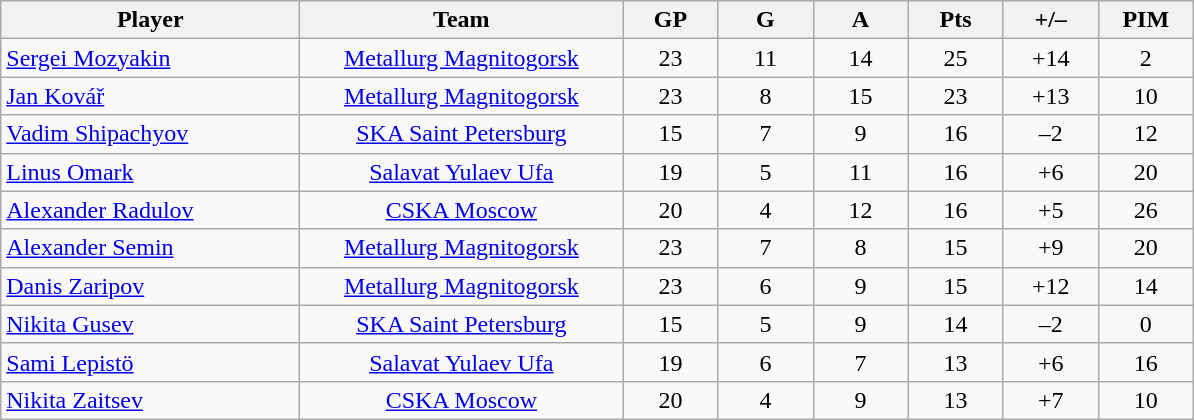<table class="wikitable sortable">
<tr>
<th style="width: 12em;">Player</th>
<th style="width: 13em;">Team</th>
<th style="width: 3.5em;">GP</th>
<th style="width: 3.5em;">G</th>
<th style="width: 3.5em;">A</th>
<th style="width: 3.5em;">Pts</th>
<th style="width: 3.5em;">+/–</th>
<th style="width: 3.5em;">PIM</th>
</tr>
<tr style="text-align:center;">
<td style="text-align:left;"><a href='#'>Sergei Mozyakin</a></td>
<td><a href='#'>Metallurg Magnitogorsk</a></td>
<td>23</td>
<td>11</td>
<td>14</td>
<td>25</td>
<td>+14</td>
<td>2</td>
</tr>
<tr style="text-align:center;">
<td style="text-align:left;"><a href='#'>Jan Kovář</a></td>
<td><a href='#'>Metallurg Magnitogorsk</a></td>
<td>23</td>
<td>8</td>
<td>15</td>
<td>23</td>
<td>+13</td>
<td>10</td>
</tr>
<tr style="text-align:center;">
<td style="text-align:left;"><a href='#'>Vadim Shipachyov</a></td>
<td><a href='#'>SKA Saint Petersburg</a></td>
<td>15</td>
<td>7</td>
<td>9</td>
<td>16</td>
<td>–2</td>
<td>12</td>
</tr>
<tr style="text-align:center;">
<td style="text-align:left;"><a href='#'>Linus Omark</a></td>
<td><a href='#'>Salavat Yulaev Ufa</a></td>
<td>19</td>
<td>5</td>
<td>11</td>
<td>16</td>
<td>+6</td>
<td>20</td>
</tr>
<tr style="text-align:center;">
<td style="text-align:left;"><a href='#'>Alexander Radulov</a></td>
<td><a href='#'>CSKA Moscow</a></td>
<td>20</td>
<td>4</td>
<td>12</td>
<td>16</td>
<td>+5</td>
<td>26</td>
</tr>
<tr style="text-align:center;">
<td style="text-align:left;"><a href='#'>Alexander Semin</a></td>
<td><a href='#'>Metallurg Magnitogorsk</a></td>
<td>23</td>
<td>7</td>
<td>8</td>
<td>15</td>
<td>+9</td>
<td>20</td>
</tr>
<tr style="text-align:center;">
<td style="text-align:left;"><a href='#'>Danis Zaripov</a></td>
<td><a href='#'>Metallurg Magnitogorsk</a></td>
<td>23</td>
<td>6</td>
<td>9</td>
<td>15</td>
<td>+12</td>
<td>14</td>
</tr>
<tr style="text-align:center;">
<td style="text-align:left;"><a href='#'>Nikita Gusev</a></td>
<td><a href='#'>SKA Saint Petersburg</a></td>
<td>15</td>
<td>5</td>
<td>9</td>
<td>14</td>
<td>–2</td>
<td>0</td>
</tr>
<tr style="text-align:center;">
<td style="text-align:left;"><a href='#'>Sami Lepistö</a></td>
<td><a href='#'>Salavat Yulaev Ufa</a></td>
<td>19</td>
<td>6</td>
<td>7</td>
<td>13</td>
<td>+6</td>
<td>16</td>
</tr>
<tr style="text-align:center;">
<td style="text-align:left;"><a href='#'>Nikita Zaitsev</a></td>
<td><a href='#'>CSKA Moscow</a></td>
<td>20</td>
<td>4</td>
<td>9</td>
<td>13</td>
<td>+7</td>
<td>10</td>
</tr>
</table>
